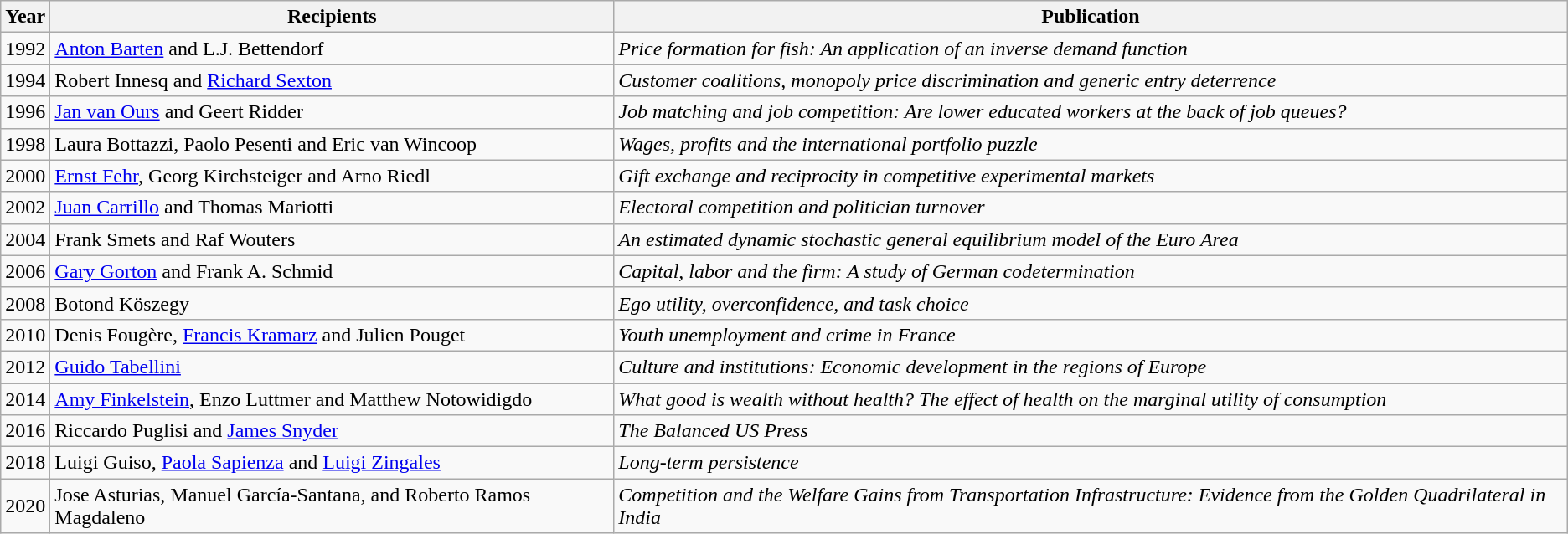<table class="wikitable sortable">
<tr>
<th>Year</th>
<th>Recipients</th>
<th>Publication</th>
</tr>
<tr>
<td align="center">1992</td>
<td><a href='#'>Anton Barten</a> and  L.J. Bettendorf</td>
<td><em>Price formation for fish: An application of an inverse demand function</em></td>
</tr>
<tr>
<td align="center">1994</td>
<td>Robert Innesq and <a href='#'>Richard Sexton</a></td>
<td><em>Customer coalitions, monopoly price discrimination and generic entry deterrence</em></td>
</tr>
<tr>
<td align="center">1996</td>
<td><a href='#'>Jan van Ours</a> and Geert Ridder</td>
<td><em>Job matching and job competition: Are lower educated workers at the back of job queues?</em></td>
</tr>
<tr>
<td align="center">1998</td>
<td>Laura Bottazzi, Paolo Pesenti and Eric van Wincoop</td>
<td><em>Wages, profits and the international portfolio puzzle</em></td>
</tr>
<tr>
<td align="center">2000</td>
<td><a href='#'>Ernst Fehr</a>, Georg Kirchsteiger and Arno Riedl</td>
<td><em>Gift exchange and reciprocity in competitive experimental markets</em></td>
</tr>
<tr>
<td align="center">2002</td>
<td><a href='#'>Juan Carrillo</a> and Thomas Mariotti</td>
<td><em>Electoral competition and politician turnover</em></td>
</tr>
<tr>
<td align="center">2004</td>
<td>Frank Smets and Raf Wouters</td>
<td><em>An estimated dynamic stochastic general equilibrium model of the Euro Area</em></td>
</tr>
<tr>
<td align="center">2006</td>
<td><a href='#'>Gary Gorton</a> and Frank A. Schmid</td>
<td><em>Capital, labor and the firm: A study of German codetermination</em></td>
</tr>
<tr>
<td align="center">2008</td>
<td>Botond Köszegy</td>
<td><em>Ego utility, overconfidence, and task choice</em></td>
</tr>
<tr>
<td align="center">2010</td>
<td>Denis Fougère, <a href='#'>Francis Kramarz</a> and Julien Pouget</td>
<td><em>Youth unemployment and crime in France</em></td>
</tr>
<tr>
<td align="center">2012</td>
<td><a href='#'>Guido Tabellini</a></td>
<td><em>Culture and institutions: Economic development in the regions of Europe</em></td>
</tr>
<tr>
<td align="center">2014</td>
<td><a href='#'>Amy Finkelstein</a>, Enzo Luttmer and Matthew Notowidigdo</td>
<td><em>What good is wealth without health? The effect of health on the marginal utility of consumption</em></td>
</tr>
<tr>
<td align="center">2016</td>
<td>Riccardo Puglisi and <a href='#'>James Snyder</a></td>
<td><em>The Balanced US Press</em></td>
</tr>
<tr>
<td align="center">2018</td>
<td>Luigi Guiso, <a href='#'>Paola Sapienza</a> and <a href='#'>Luigi Zingales</a></td>
<td><em>Long-term persistence</em></td>
</tr>
<tr>
<td align="center">2020</td>
<td>Jose Asturias, Manuel García-Santana, and Roberto Ramos Magdaleno</td>
<td><em>Competition and the Welfare Gains from Transportation Infrastructure: Evidence from the Golden Quadrilateral in India</em></td>
</tr>
</table>
